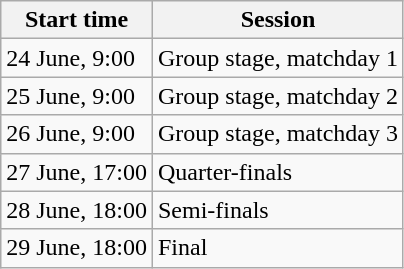<table class="wikitable">
<tr>
<th>Start time</th>
<th>Session</th>
</tr>
<tr>
<td>24 June, 9:00</td>
<td>Group stage, matchday 1</td>
</tr>
<tr>
<td>25 June, 9:00</td>
<td>Group stage, matchday 2</td>
</tr>
<tr>
<td>26 June, 9:00</td>
<td>Group stage, matchday 3</td>
</tr>
<tr>
<td>27 June, 17:00</td>
<td>Quarter-finals</td>
</tr>
<tr>
<td>28 June, 18:00</td>
<td>Semi-finals</td>
</tr>
<tr>
<td>29 June, 18:00</td>
<td>Final</td>
</tr>
</table>
